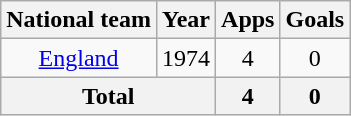<table class=wikitable style="text-align: center">
<tr>
<th>National team</th>
<th>Year</th>
<th>Apps</th>
<th>Goals</th>
</tr>
<tr>
<td><a href='#'>England</a></td>
<td>1974</td>
<td>4</td>
<td>0</td>
</tr>
<tr>
<th colspan=2>Total</th>
<th>4</th>
<th>0</th>
</tr>
</table>
